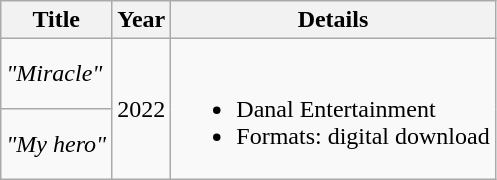<table class="wikitable">
<tr>
<th><strong>Title</strong></th>
<th><strong>Year</strong></th>
<th><strong>Details</strong></th>
</tr>
<tr>
<td><em>"Miracle"</em></td>
<td rowspan="2">2022</td>
<td rowspan="2"><br><ul><li>Danal Entertainment</li><li>Formats: digital download</li></ul></td>
</tr>
<tr>
<td><em>"My hero"</em></td>
</tr>
</table>
